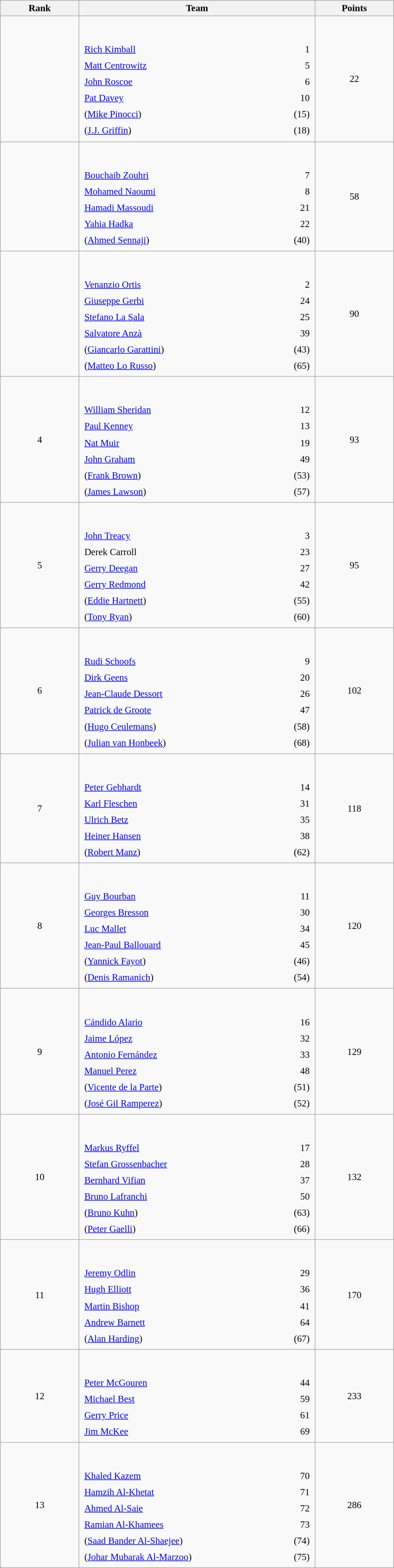<table class="wikitable sortable" style=" text-align:center; font-size:95%;" width="50%">
<tr>
<th width=10%>Rank</th>
<th width=30%>Team</th>
<th width=10%>Points</th>
</tr>
<tr>
<td align=center></td>
<td align=left> <br><br><table width=100%>
<tr>
<td align=left style="border:0"><a href='#'>Rich Kimball</a></td>
<td align=right style="border:0">1</td>
</tr>
<tr>
<td align=left style="border:0"><a href='#'>Matt Centrowitz</a></td>
<td align=right style="border:0">5</td>
</tr>
<tr>
<td align=left style="border:0"><a href='#'>John Roscoe</a></td>
<td align=right style="border:0">6</td>
</tr>
<tr>
<td align=left style="border:0"><a href='#'>Pat Davey</a></td>
<td align=right style="border:0">10</td>
</tr>
<tr>
<td align=left style="border:0">(<a href='#'>Mike Pinocci</a>)</td>
<td align=right style="border:0">(15)</td>
</tr>
<tr>
<td align=left style="border:0">(<a href='#'>J.J. Griffin</a>)</td>
<td align=right style="border:0">(18)</td>
</tr>
</table>
</td>
<td>22</td>
</tr>
<tr>
<td align=center></td>
<td align=left> <br><br><table width=100%>
<tr>
<td align=left style="border:0"><a href='#'>Bouchaib Zouhri</a></td>
<td align=right style="border:0">7</td>
</tr>
<tr>
<td align=left style="border:0"><a href='#'>Mohamed Naoumi</a></td>
<td align=right style="border:0">8</td>
</tr>
<tr>
<td align=left style="border:0"><a href='#'>Hamadi Massoudi</a></td>
<td align=right style="border:0">21</td>
</tr>
<tr>
<td align=left style="border:0"><a href='#'>Yahia Hadka</a></td>
<td align=right style="border:0">22</td>
</tr>
<tr>
<td align=left style="border:0">(<a href='#'>Ahmed Sennaji</a>)</td>
<td align=right style="border:0">(40)</td>
</tr>
</table>
</td>
<td>58</td>
</tr>
<tr>
<td align=center></td>
<td align=left> <br><br><table width=100%>
<tr>
<td align=left style="border:0"><a href='#'>Venanzio Ortis</a></td>
<td align=right style="border:0">2</td>
</tr>
<tr>
<td align=left style="border:0"><a href='#'>Giuseppe Gerbi</a></td>
<td align=right style="border:0">24</td>
</tr>
<tr>
<td align=left style="border:0"><a href='#'>Stefano La Sala</a></td>
<td align=right style="border:0">25</td>
</tr>
<tr>
<td align=left style="border:0"><a href='#'>Salvatore Anzà</a></td>
<td align=right style="border:0">39</td>
</tr>
<tr>
<td align=left style="border:0">(<a href='#'>Giancarlo Garattini</a>)</td>
<td align=right style="border:0">(43)</td>
</tr>
<tr>
<td align=left style="border:0">(<a href='#'>Matteo Lo Russo</a>)</td>
<td align=right style="border:0">(65)</td>
</tr>
</table>
</td>
<td>90</td>
</tr>
<tr>
<td align=center>4</td>
<td align=left> <br><br><table width=100%>
<tr>
<td align=left style="border:0"><a href='#'>William Sheridan</a></td>
<td align=right style="border:0">12</td>
</tr>
<tr>
<td align=left style="border:0"><a href='#'>Paul Kenney</a></td>
<td align=right style="border:0">13</td>
</tr>
<tr>
<td align=left style="border:0"><a href='#'>Nat Muir</a></td>
<td align=right style="border:0">19</td>
</tr>
<tr>
<td align=left style="border:0"><a href='#'>John Graham</a></td>
<td align=right style="border:0">49</td>
</tr>
<tr>
<td align=left style="border:0">(<a href='#'>Frank Brown</a>)</td>
<td align=right style="border:0">(53)</td>
</tr>
<tr>
<td align=left style="border:0">(<a href='#'>James Lawson</a>)</td>
<td align=right style="border:0">(57)</td>
</tr>
</table>
</td>
<td>93</td>
</tr>
<tr>
<td align=center>5</td>
<td align=left> <br><br><table width=100%>
<tr>
<td align=left style="border:0"><a href='#'>John Treacy</a></td>
<td align=right style="border:0">3</td>
</tr>
<tr>
<td align=left style="border:0">Derek Carroll</td>
<td align=right style="border:0">23</td>
</tr>
<tr>
<td align=left style="border:0"><a href='#'>Gerry Deegan</a></td>
<td align=right style="border:0">27</td>
</tr>
<tr>
<td align=left style="border:0"><a href='#'>Gerry Redmond</a></td>
<td align=right style="border:0">42</td>
</tr>
<tr>
<td align=left style="border:0">(<a href='#'>Eddie Hartnett</a>)</td>
<td align=right style="border:0">(55)</td>
</tr>
<tr>
<td align=left style="border:0">(<a href='#'>Tony Ryan</a>)</td>
<td align=right style="border:0">(60)</td>
</tr>
</table>
</td>
<td>95</td>
</tr>
<tr>
<td align=center>6</td>
<td align=left> <br><br><table width=100%>
<tr>
<td align=left style="border:0"><a href='#'>Rudi Schoofs</a></td>
<td align=right style="border:0">9</td>
</tr>
<tr>
<td align=left style="border:0"><a href='#'>Dirk Geens</a></td>
<td align=right style="border:0">20</td>
</tr>
<tr>
<td align=left style="border:0"><a href='#'>Jean-Claude Dessort</a></td>
<td align=right style="border:0">26</td>
</tr>
<tr>
<td align=left style="border:0"><a href='#'>Patrick de Groote</a></td>
<td align=right style="border:0">47</td>
</tr>
<tr>
<td align=left style="border:0">(<a href='#'>Hugo Ceulemans</a>)</td>
<td align=right style="border:0">(58)</td>
</tr>
<tr>
<td align=left style="border:0">(<a href='#'>Julian van Honbeek</a>)</td>
<td align=right style="border:0">(68)</td>
</tr>
</table>
</td>
<td>102</td>
</tr>
<tr>
<td align=center>7</td>
<td align=left> <br><br><table width=100%>
<tr>
<td align=left style="border:0"><a href='#'>Peter Gebhardt</a></td>
<td align=right style="border:0">14</td>
</tr>
<tr>
<td align=left style="border:0"><a href='#'>Karl Fleschen</a></td>
<td align=right style="border:0">31</td>
</tr>
<tr>
<td align=left style="border:0"><a href='#'>Ulrich Betz</a></td>
<td align=right style="border:0">35</td>
</tr>
<tr>
<td align=left style="border:0"><a href='#'>Heiner Hansen</a></td>
<td align=right style="border:0">38</td>
</tr>
<tr>
<td align=left style="border:0">(<a href='#'>Robert Manz</a>)</td>
<td align=right style="border:0">(62)</td>
</tr>
</table>
</td>
<td>118</td>
</tr>
<tr>
<td align=center>8</td>
<td align=left> <br><br><table width=100%>
<tr>
<td align=left style="border:0"><a href='#'>Guy Bourban</a></td>
<td align=right style="border:0">11</td>
</tr>
<tr>
<td align=left style="border:0"><a href='#'>Georges Bresson</a></td>
<td align=right style="border:0">30</td>
</tr>
<tr>
<td align=left style="border:0"><a href='#'>Luc Mallet</a></td>
<td align=right style="border:0">34</td>
</tr>
<tr>
<td align=left style="border:0"><a href='#'>Jean-Paul Ballouard</a></td>
<td align=right style="border:0">45</td>
</tr>
<tr>
<td align=left style="border:0">(<a href='#'>Yannick Fayot</a>)</td>
<td align=right style="border:0">(46)</td>
</tr>
<tr>
<td align=left style="border:0">(<a href='#'>Denis Ramanich</a>)</td>
<td align=right style="border:0">(54)</td>
</tr>
</table>
</td>
<td>120</td>
</tr>
<tr>
<td align=center>9</td>
<td align=left> <br><br><table width=100%>
<tr>
<td align=left style="border:0"><a href='#'>Cándido Alario</a></td>
<td align=right style="border:0">16</td>
</tr>
<tr>
<td align=left style="border:0"><a href='#'>Jaime López</a></td>
<td align=right style="border:0">32</td>
</tr>
<tr>
<td align=left style="border:0"><a href='#'>Antonio Fernández</a></td>
<td align=right style="border:0">33</td>
</tr>
<tr>
<td align=left style="border:0"><a href='#'>Manuel Perez</a></td>
<td align=right style="border:0">48</td>
</tr>
<tr>
<td align=left style="border:0">(<a href='#'>Vicente de la Parte</a>)</td>
<td align=right style="border:0">(51)</td>
</tr>
<tr>
<td align=left style="border:0">(<a href='#'>José Gil Ramperez</a>)</td>
<td align=right style="border:0">(52)</td>
</tr>
</table>
</td>
<td>129</td>
</tr>
<tr>
<td align=center>10</td>
<td align=left> <br><br><table width=100%>
<tr>
<td align=left style="border:0"><a href='#'>Markus Ryffel</a></td>
<td align=right style="border:0">17</td>
</tr>
<tr>
<td align=left style="border:0"><a href='#'>Stefan Grossenbacher</a></td>
<td align=right style="border:0">28</td>
</tr>
<tr>
<td align=left style="border:0"><a href='#'>Bernhard Vifian</a></td>
<td align=right style="border:0">37</td>
</tr>
<tr>
<td align=left style="border:0"><a href='#'>Bruno Lafranchi</a></td>
<td align=right style="border:0">50</td>
</tr>
<tr>
<td align=left style="border:0">(<a href='#'>Bruno Kuhn</a>)</td>
<td align=right style="border:0">(63)</td>
</tr>
<tr>
<td align=left style="border:0">(<a href='#'>Peter Gaelli</a>)</td>
<td align=right style="border:0">(66)</td>
</tr>
</table>
</td>
<td>132</td>
</tr>
<tr>
<td align=center>11</td>
<td align=left> <br><br><table width=100%>
<tr>
<td align=left style="border:0"><a href='#'>Jeremy Odlin</a></td>
<td align=right style="border:0">29</td>
</tr>
<tr>
<td align=left style="border:0"><a href='#'>Hugh Elliott</a></td>
<td align=right style="border:0">36</td>
</tr>
<tr>
<td align=left style="border:0"><a href='#'>Martin Bishop</a></td>
<td align=right style="border:0">41</td>
</tr>
<tr>
<td align=left style="border:0"><a href='#'>Andrew Barnett</a></td>
<td align=right style="border:0">64</td>
</tr>
<tr>
<td align=left style="border:0">(<a href='#'>Alan Harding</a>)</td>
<td align=right style="border:0">(67)</td>
</tr>
</table>
</td>
<td>170</td>
</tr>
<tr>
<td align=center>12</td>
<td align=left> <br><br><table width=100%>
<tr>
<td align=left style="border:0"><a href='#'>Peter McGouren</a></td>
<td align=right style="border:0">44</td>
</tr>
<tr>
<td align=left style="border:0"><a href='#'>Michael Best</a></td>
<td align=right style="border:0">59</td>
</tr>
<tr>
<td align=left style="border:0"><a href='#'>Gerry Price</a></td>
<td align=right style="border:0">61</td>
</tr>
<tr>
<td align=left style="border:0"><a href='#'>Jim McKee</a></td>
<td align=right style="border:0">69</td>
</tr>
</table>
</td>
<td>233</td>
</tr>
<tr>
<td align=center>13</td>
<td align=left> <br><br><table width=100%>
<tr>
<td align=left style="border:0"><a href='#'>Khaled Kazem</a></td>
<td align=right style="border:0">70</td>
</tr>
<tr>
<td align=left style="border:0"><a href='#'>Hamzih Al-Khetat</a></td>
<td align=right style="border:0">71</td>
</tr>
<tr>
<td align=left style="border:0"><a href='#'>Ahmed Al-Saie</a></td>
<td align=right style="border:0">72</td>
</tr>
<tr>
<td align=left style="border:0"><a href='#'>Ramian Al-Khamees</a></td>
<td align=right style="border:0">73</td>
</tr>
<tr>
<td align=left style="border:0">(<a href='#'>Saad Bander Al-Shaejee</a>)</td>
<td align=right style="border:0">(74)</td>
</tr>
<tr>
<td align=left style="border:0">(<a href='#'>Johar Mubarak Al-Marzoo</a>)</td>
<td align=right style="border:0">(75)</td>
</tr>
</table>
</td>
<td>286</td>
</tr>
</table>
